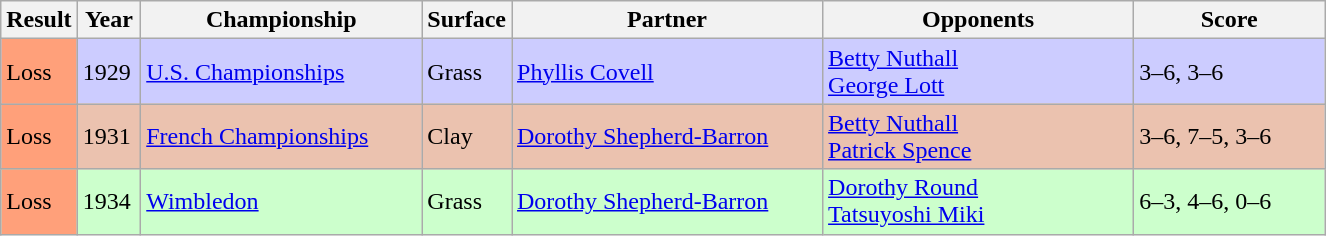<table class="sortable wikitable">
<tr>
<th style="width:40px">Result</th>
<th style="width:35px">Year</th>
<th style="width:180px">Championship</th>
<th style="width:50px">Surface</th>
<th style="width:200px">Partner</th>
<th style="width:200px">Opponents</th>
<th style="width:120px" class="unsortable">Score</th>
</tr>
<tr style="background:#ccf;">
<td style="background:#ffa07a;">Loss</td>
<td>1929</td>
<td><a href='#'>U.S. Championships</a></td>
<td>Grass</td>
<td> <a href='#'>Phyllis Covell</a></td>
<td> <a href='#'>Betty Nuthall</a> <br>  <a href='#'>George Lott</a></td>
<td>3–6, 3–6</td>
</tr>
<tr style="background:#ebc2af;">
<td style="background:#ffa07a;">Loss</td>
<td>1931</td>
<td><a href='#'>French Championships</a></td>
<td>Clay</td>
<td> <a href='#'>Dorothy Shepherd-Barron</a></td>
<td> <a href='#'>Betty Nuthall</a> <br>  <a href='#'>Patrick Spence</a></td>
<td>3–6, 7–5, 3–6</td>
</tr>
<tr style="background:#cfc;">
<td style="background:#ffa07a;">Loss</td>
<td>1934</td>
<td><a href='#'>Wimbledon</a></td>
<td>Grass</td>
<td> <a href='#'>Dorothy Shepherd-Barron</a></td>
<td> <a href='#'>Dorothy Round</a> <br>  <a href='#'>Tatsuyoshi Miki</a></td>
<td>6–3, 4–6, 0–6</td>
</tr>
</table>
